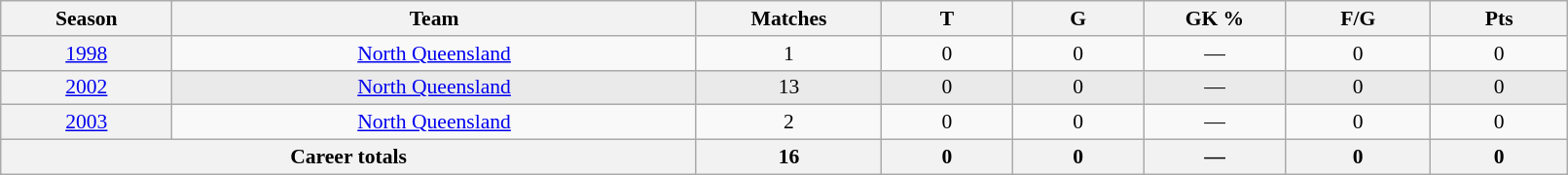<table class="wikitable sortable"  style="font-size:90%; text-align:center; width:85%;">
<tr>
<th width=2%>Season</th>
<th width=8%>Team</th>
<th width=2%>Matches</th>
<th width=2%>T</th>
<th width=2%>G</th>
<th width=2%>GK %</th>
<th width=2%>F/G</th>
<th width=2%>Pts</th>
</tr>
<tr>
<th scope="row" style="text-align:center; font-weight:normal"><a href='#'>1998</a></th>
<td style="text-align:center;"> <a href='#'>North Queensland</a></td>
<td>1</td>
<td>0</td>
<td>0</td>
<td>—</td>
<td>0</td>
<td>0</td>
</tr>
<tr style="background:#eaeaea;">
<th scope="row" style="text-align:center; font-weight:normal"><a href='#'>2002</a></th>
<td style="text-align:center;"> <a href='#'>North Queensland</a></td>
<td>13</td>
<td>0</td>
<td>0</td>
<td>—</td>
<td>0</td>
<td>0</td>
</tr>
<tr>
<th scope="row" style="text-align:center; font-weight:normal"><a href='#'>2003</a></th>
<td style="text-align:center;"> <a href='#'>North Queensland</a></td>
<td>2</td>
<td>0</td>
<td>0</td>
<td>—</td>
<td>0</td>
<td>0</td>
</tr>
<tr class="sortbottom">
<th colspan=2>Career totals</th>
<th>16</th>
<th>0</th>
<th>0</th>
<th>—</th>
<th>0</th>
<th>0</th>
</tr>
</table>
